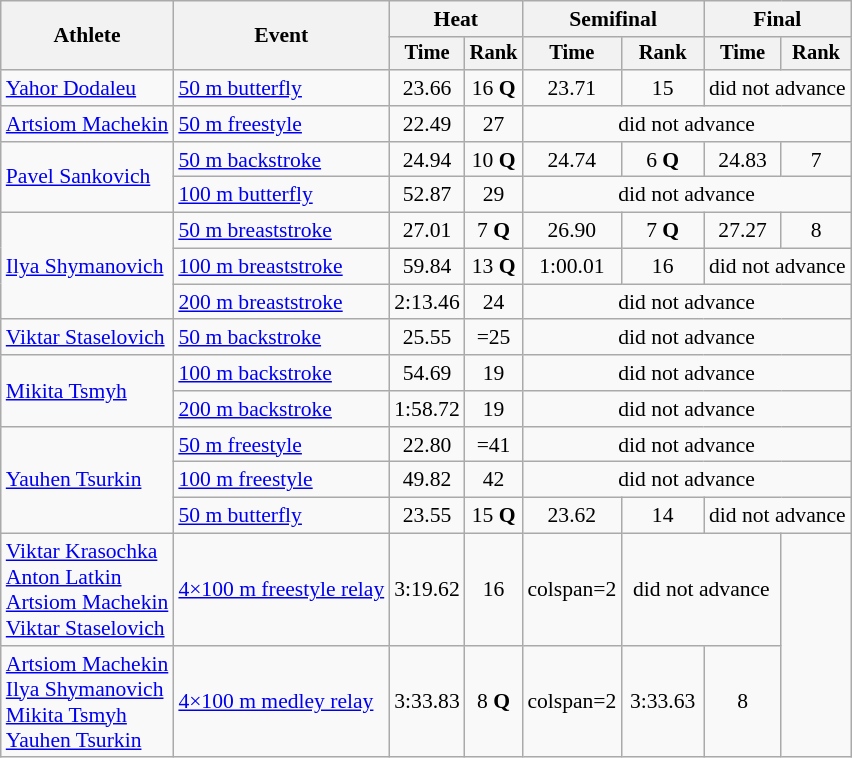<table class=wikitable style="font-size:90%">
<tr>
<th rowspan="2">Athlete</th>
<th rowspan="2">Event</th>
<th colspan="2">Heat</th>
<th colspan="2">Semifinal</th>
<th colspan="2">Final</th>
</tr>
<tr style="font-size:95%">
<th>Time</th>
<th>Rank</th>
<th>Time</th>
<th>Rank</th>
<th>Time</th>
<th>Rank</th>
</tr>
<tr align=center>
<td align=left><a href='#'>Yahor Dodaleu</a></td>
<td align=left><a href='#'>50 m butterfly</a></td>
<td>23.66</td>
<td>16 <strong>Q</strong></td>
<td>23.71</td>
<td>15</td>
<td colspan=2>did not advance</td>
</tr>
<tr align=center>
<td align=left><a href='#'>Artsiom Machekin</a></td>
<td align=left><a href='#'>50 m freestyle</a></td>
<td>22.49</td>
<td>27</td>
<td colspan=4>did not advance</td>
</tr>
<tr align=center>
<td align=left rowspan=2><a href='#'>Pavel Sankovich</a></td>
<td align=left><a href='#'>50 m backstroke</a></td>
<td>24.94</td>
<td>10 <strong>Q</strong></td>
<td>24.74</td>
<td>6 <strong>Q</strong></td>
<td>24.83</td>
<td>7</td>
</tr>
<tr align=center>
<td align=left><a href='#'>100 m butterfly</a></td>
<td>52.87</td>
<td>29</td>
<td colspan=4>did not advance</td>
</tr>
<tr align=center>
<td align=left rowspan=3><a href='#'>Ilya Shymanovich</a></td>
<td align=left><a href='#'>50 m breaststroke</a></td>
<td>27.01</td>
<td>7 <strong>Q</strong></td>
<td>26.90</td>
<td>7 <strong>Q</strong></td>
<td>27.27</td>
<td>8</td>
</tr>
<tr align=center>
<td align=left><a href='#'>100 m breaststroke</a></td>
<td>59.84</td>
<td>13 <strong>Q</strong></td>
<td>1:00.01</td>
<td>16</td>
<td colspan=2>did not advance</td>
</tr>
<tr align=center>
<td align=left><a href='#'>200 m breaststroke</a></td>
<td>2:13.46</td>
<td>24</td>
<td colspan=4>did not advance</td>
</tr>
<tr align=center>
<td align=left><a href='#'>Viktar Staselovich</a></td>
<td align=left><a href='#'>50 m backstroke</a></td>
<td>25.55</td>
<td>=25</td>
<td colspan=4>did not advance</td>
</tr>
<tr align=center>
<td align=left rowspan=2><a href='#'>Mikita Tsmyh</a></td>
<td align=left><a href='#'>100 m backstroke</a></td>
<td>54.69</td>
<td>19</td>
<td colspan=4>did not advance</td>
</tr>
<tr align=center>
<td align=left><a href='#'>200 m backstroke</a></td>
<td>1:58.72</td>
<td>19</td>
<td colspan=4>did not advance</td>
</tr>
<tr align=center>
<td align=left rowspan=3><a href='#'>Yauhen Tsurkin</a></td>
<td align=left><a href='#'>50 m freestyle</a></td>
<td>22.80</td>
<td>=41</td>
<td colspan=4>did not advance</td>
</tr>
<tr align=center>
<td align=left><a href='#'>100 m freestyle</a></td>
<td>49.82</td>
<td>42</td>
<td colspan=4>did not advance</td>
</tr>
<tr align=center>
<td align=left><a href='#'>50 m butterfly</a></td>
<td>23.55</td>
<td>15 <strong>Q</strong></td>
<td>23.62</td>
<td>14</td>
<td colspan=2>did not advance</td>
</tr>
<tr align=center>
<td align=left><a href='#'>Viktar Krasochka</a><br><a href='#'>Anton Latkin</a><br><a href='#'>Artsiom Machekin</a><br><a href='#'>Viktar Staselovich</a></td>
<td align=left><a href='#'>4×100 m freestyle relay</a></td>
<td>3:19.62</td>
<td>16</td>
<td>colspan=2 </td>
<td colspan=2>did not advance</td>
</tr>
<tr align=center>
<td align=left><a href='#'>Artsiom Machekin</a><br><a href='#'>Ilya Shymanovich</a><br><a href='#'>Mikita Tsmyh</a><br><a href='#'>Yauhen Tsurkin</a></td>
<td align=left><a href='#'>4×100 m medley relay</a></td>
<td>3:33.83</td>
<td>8 <strong>Q</strong></td>
<td>colspan=2 </td>
<td>3:33.63</td>
<td>8</td>
</tr>
</table>
